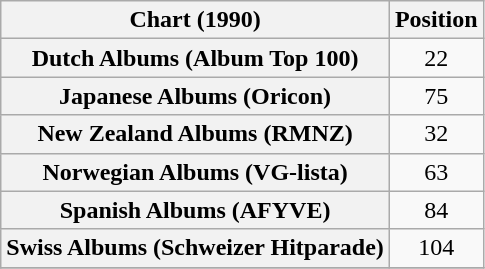<table class="wikitable sortable plainrowheaders" style="text-align:center">
<tr>
<th scope="col">Chart (1990)</th>
<th scope="col">Position</th>
</tr>
<tr>
<th scope="row">Dutch Albums (Album Top 100)</th>
<td>22</td>
</tr>
<tr>
<th scope="row">Japanese Albums (Oricon)</th>
<td>75</td>
</tr>
<tr>
<th scope="row">New Zealand Albums (RMNZ)</th>
<td>32</td>
</tr>
<tr>
<th scope="row">Norwegian Albums (VG-lista)</th>
<td>63</td>
</tr>
<tr>
<th scope="row">Spanish Albums (AFYVE)</th>
<td>84</td>
</tr>
<tr>
<th scope="row">Swiss Albums (Schweizer Hitparade)</th>
<td>104</td>
</tr>
<tr>
</tr>
</table>
